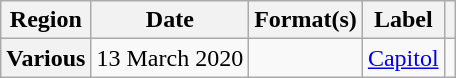<table class="wikitable plainrowheaders">
<tr>
<th scope="col">Region</th>
<th scope="col">Date</th>
<th scope="col">Format(s)</th>
<th scope="col">Label</th>
<th scope="col"></th>
</tr>
<tr>
<th scope="row">Various</th>
<td>13 March 2020</td>
<td></td>
<td><a href='#'>Capitol</a></td>
<td style="text-align:center;"></td>
</tr>
</table>
